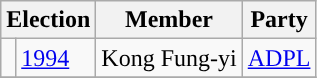<table class="wikitable">
<tr>
<th colspan="2">Election</th>
<th>Member</th>
<th>Party</th>
</tr>
<tr>
<td style="color:inherit;background:"></td>
<td><a href='#'>1994</a></td>
<td>Kong Fung-yi</td>
<td><a href='#'>ADPL</a></td>
</tr>
<tr>
</tr>
</table>
